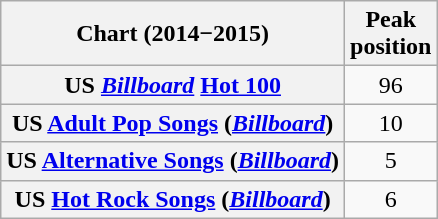<table class="wikitable sortable plainrowheaders">
<tr>
<th>Chart (2014−2015)</th>
<th>Peak<br>position</th>
</tr>
<tr>
<th scope="row">US <em><a href='#'>Billboard</a></em> <a href='#'>Hot 100</a></th>
<td style="text-align:center;">96</td>
</tr>
<tr>
<th scope="row">US <a href='#'>Adult Pop Songs</a> (<em><a href='#'>Billboard</a></em>)</th>
<td style="text-align:center;">10</td>
</tr>
<tr>
<th scope="row">US <a href='#'>Alternative Songs</a> (<em><a href='#'>Billboard</a></em>)</th>
<td style="text-align:center;">5</td>
</tr>
<tr>
<th scope="row">US <a href='#'>Hot Rock Songs</a> (<em><a href='#'>Billboard</a></em>)</th>
<td style="text-align:center;">6</td>
</tr>
</table>
